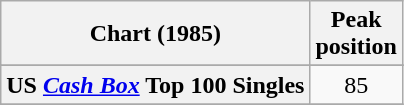<table class="wikitable sortable plainrowheaders" style="text-align:center">
<tr>
<th>Chart (1985)</th>
<th>Peak<br>position</th>
</tr>
<tr>
</tr>
<tr>
<th scope="row">US <em><a href='#'>Cash Box</a></em> Top 100 Singles</th>
<td style="text-align:center;">85</td>
</tr>
<tr>
</tr>
</table>
